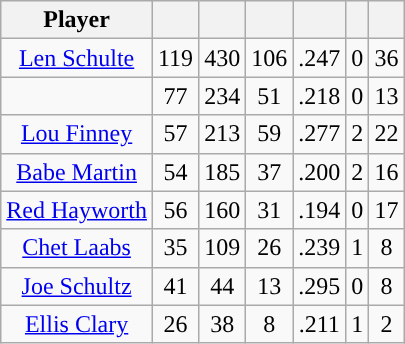<table class="wikitable sortable">
<tr>
<th>Player</th>
<th></th>
<th><small></small></th>
<th></th>
<th></th>
<th></th>
<th></th>
</tr>
<tr align="center">
<td><a href='#'>Len Schulte</a></td>
<td>119</td>
<td>430</td>
<td>106</td>
<td>.247</td>
<td>0</td>
<td>36</td>
</tr>
<tr align="center">
<td></td>
<td>77</td>
<td>234</td>
<td>51</td>
<td>.218</td>
<td>0</td>
<td>13</td>
</tr>
<tr align="center">
<td><a href='#'>Lou Finney</a></td>
<td>57</td>
<td>213</td>
<td>59</td>
<td>.277</td>
<td>2</td>
<td>22</td>
</tr>
<tr align="center">
<td><a href='#'>Babe Martin</a></td>
<td>54</td>
<td>185</td>
<td>37</td>
<td>.200</td>
<td>2</td>
<td>16</td>
</tr>
<tr align="center">
<td><a href='#'>Red Hayworth</a></td>
<td>56</td>
<td>160</td>
<td>31</td>
<td>.194</td>
<td>0</td>
<td>17</td>
</tr>
<tr align="center">
<td><a href='#'>Chet Laabs</a></td>
<td>35</td>
<td>109</td>
<td>26</td>
<td>.239</td>
<td>1</td>
<td>8</td>
</tr>
<tr align="center">
<td><a href='#'>Joe Schultz</a></td>
<td>41</td>
<td>44</td>
<td>13</td>
<td>.295</td>
<td>0</td>
<td>8</td>
</tr>
<tr align="center">
<td><a href='#'>Ellis Clary</a></td>
<td>26</td>
<td>38</td>
<td>8</td>
<td>.211</td>
<td>1</td>
<td>2</td>
</tr>
</table>
